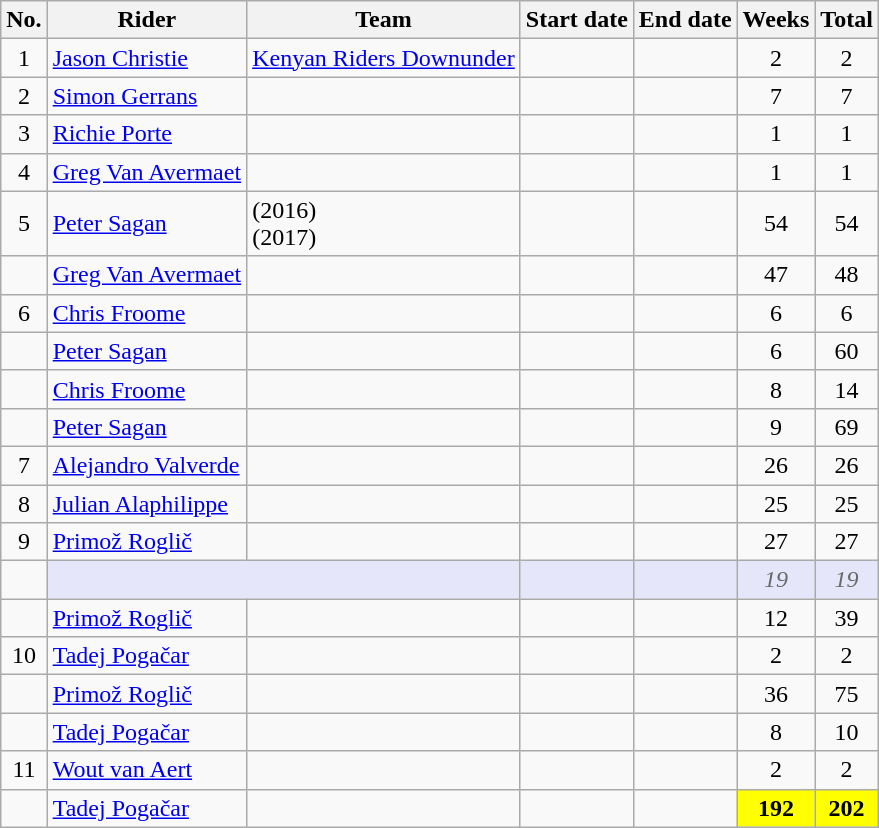<table class="wikitable sortable" style="text-align:left;">
<tr>
<th>No.</th>
<th>Rider</th>
<th>Team</th>
<th>Start date</th>
<th>End date</th>
<th>Weeks</th>
<th>Total</th>
</tr>
<tr>
<td style="text-align:center">1</td>
<td> <a href='#'>Jason Christie</a></td>
<td><a href='#'>Kenyan Riders Downunder</a></td>
<td style="text-align:right"></td>
<td style="text-align:right"></td>
<td style="text-align:center">2</td>
<td style="text-align:center">2</td>
</tr>
<tr>
<td style="text-align:center">2</td>
<td> <a href='#'>Simon Gerrans</a></td>
<td></td>
<td style="text-align:right"></td>
<td style="text-align:right"></td>
<td style="text-align:center">7</td>
<td style="text-align:center">7</td>
</tr>
<tr>
<td style="text-align:center">3</td>
<td> <a href='#'>Richie Porte</a></td>
<td></td>
<td style="text-align:right"></td>
<td style="text-align:right"></td>
<td style="text-align:center">1</td>
<td style="text-align:center">1</td>
</tr>
<tr>
<td style="text-align:center">4</td>
<td> <a href='#'>Greg Van Avermaet</a></td>
<td></td>
<td style="text-align:right"></td>
<td style="text-align:right"></td>
<td style="text-align:center">1</td>
<td style="text-align:center">1</td>
</tr>
<tr>
<td style="text-align:center">5</td>
<td> <a href='#'>Peter Sagan</a></td>
<td> (2016)<br> (2017)</td>
<td style="text-align:right"></td>
<td style="text-align:right"></td>
<td style="text-align:center">54</td>
<td style="text-align:center">54</td>
</tr>
<tr>
<td></td>
<td> <a href='#'>Greg Van Avermaet</a> </td>
<td></td>
<td style="text-align:right"></td>
<td style="text-align:right"></td>
<td style="text-align:center">47</td>
<td style="text-align:center">48</td>
</tr>
<tr>
<td style="text-align:center">6</td>
<td> <a href='#'>Chris Froome</a></td>
<td></td>
<td style="text-align:right"></td>
<td style="text-align:right"></td>
<td style="text-align:center">6</td>
<td style="text-align:center">6</td>
</tr>
<tr>
<td></td>
<td> <a href='#'>Peter Sagan</a> </td>
<td></td>
<td style="text-align:right"></td>
<td style="text-align:right"></td>
<td style="text-align:center">6</td>
<td style="text-align:center">60</td>
</tr>
<tr>
<td></td>
<td> <a href='#'>Chris Froome</a> </td>
<td></td>
<td style="text-align:right"></td>
<td style="text-align:right"></td>
<td style="text-align:center">8</td>
<td style="text-align:center">14</td>
</tr>
<tr>
<td></td>
<td> <a href='#'>Peter Sagan</a> </td>
<td></td>
<td style="text-align:right"></td>
<td style="text-align:right"></td>
<td style="text-align:center">9</td>
<td style="text-align:center">69</td>
</tr>
<tr>
<td style="text-align:center">7</td>
<td> <a href='#'>Alejandro Valverde</a></td>
<td></td>
<td style="text-align:right"></td>
<td style="text-align:right"></td>
<td style="text-align:center">26</td>
<td style="text-align:center">26</td>
</tr>
<tr>
<td style="text-align:center">8</td>
<td> <a href='#'>Julian Alaphilippe</a></td>
<td></td>
<td style="text-align:right"></td>
<td style="text-align:right"></td>
<td style="text-align:center">25</td>
<td style="text-align:center">25</td>
</tr>
<tr>
<td style="text-align:center">9</td>
<td scope="row"> <a href='#'>Primož Roglič</a></td>
<td></td>
<td style="text-align:right"></td>
<td style="text-align:right"></td>
<td style="text-align:center">27</td>
<td style="text-align:center">27</td>
</tr>
<tr style=color:#696969>
<td style="text-align:center"></td>
<td scope="row" style="background-color: #e6e6fa" colspan=2><strong><em></em></strong></td>
<td scope="row" style="background-color: #e6e6fa; text-align:right"><em></em></td>
<td scope="row" style="background-color: #e6e6fa; text-align:right"><em></em></td>
<td scope="row" style="background-color: #e6e6fa; text-align:center"><em>19</em></td>
<td scope="row" style="background-color: #e6e6fa; text-align:center"><em>19</em></td>
</tr>
<tr>
<td></td>
<td scope="row"> <a href='#'>Primož Roglič</a></td>
<td></td>
<td style="text-align:right"></td>
<td style="text-align:right"></td>
<td style="text-align:center">12</td>
<td style="text-align:center">39</td>
</tr>
<tr>
<td style="text-align:center">10</td>
<td scope="row">  <a href='#'>Tadej Pogačar</a></td>
<td></td>
<td style="text-align:right"></td>
<td style="text-align:right"></td>
<td style="text-align:center">2</td>
<td style="text-align:center">2</td>
</tr>
<tr>
<td></td>
<td scope="row"> <a href='#'>Primož Roglič</a> </td>
<td></td>
<td style="text-align:right"></td>
<td style="text-align:right"></td>
<td style="text-align:center">36</td>
<td style="text-align:center">75</td>
</tr>
<tr>
<td></td>
<td scope="row"> <a href='#'>Tadej Pogačar</a> </td>
<td></td>
<td style="text-align:right"></td>
<td style="text-align:right"></td>
<td style="text-align:center">8</td>
<td style="text-align:center">10</td>
</tr>
<tr>
<td style="text-align:center">11</td>
<td scope="row"> <a href='#'>Wout van Aert</a></td>
<td></td>
<td style="text-align:right"></td>
<td style="text-align:right"></td>
<td style="text-align:center">2</td>
<td style="text-align:center">2</td>
</tr>
<tr>
<td></td>
<td scope="row"> <a href='#'>Tadej Pogačar</a> </td>
<td></td>
<td style="text-align:right"></td>
<td style="text-align:right"></td>
<td style="background:yellow; text-align:center"><strong>192</strong></td>
<td style="background:yellow; text-align:center"><strong>202</strong></td>
</tr>
</table>
